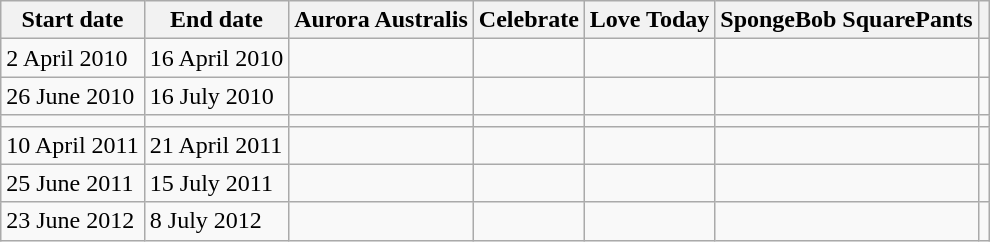<table class="wikitable">
<tr>
<th>Start date</th>
<th>End date</th>
<th>Aurora Australis</th>
<th>Celebrate</th>
<th>Love Today</th>
<th>SpongeBob SquarePants</th>
<th></th>
</tr>
<tr>
<td>2 April 2010</td>
<td>16 April 2010</td>
<td></td>
<td></td>
<td></td>
<td></td>
<td></td>
</tr>
<tr>
<td>26 June 2010</td>
<td>16 July 2010</td>
<td></td>
<td></td>
<td></td>
<td></td>
<td></td>
</tr>
<tr>
<td></td>
<td></td>
<td></td>
<td></td>
<td></td>
<td></td>
<td></td>
</tr>
<tr>
<td>10 April 2011</td>
<td>21 April 2011</td>
<td></td>
<td></td>
<td></td>
<td></td>
<td></td>
</tr>
<tr>
<td>25 June 2011</td>
<td>15 July 2011</td>
<td></td>
<td></td>
<td></td>
<td></td>
<td></td>
</tr>
<tr>
<td>23 June 2012</td>
<td>8 July 2012</td>
<td></td>
<td></td>
<td></td>
<td></td>
<td></td>
</tr>
</table>
